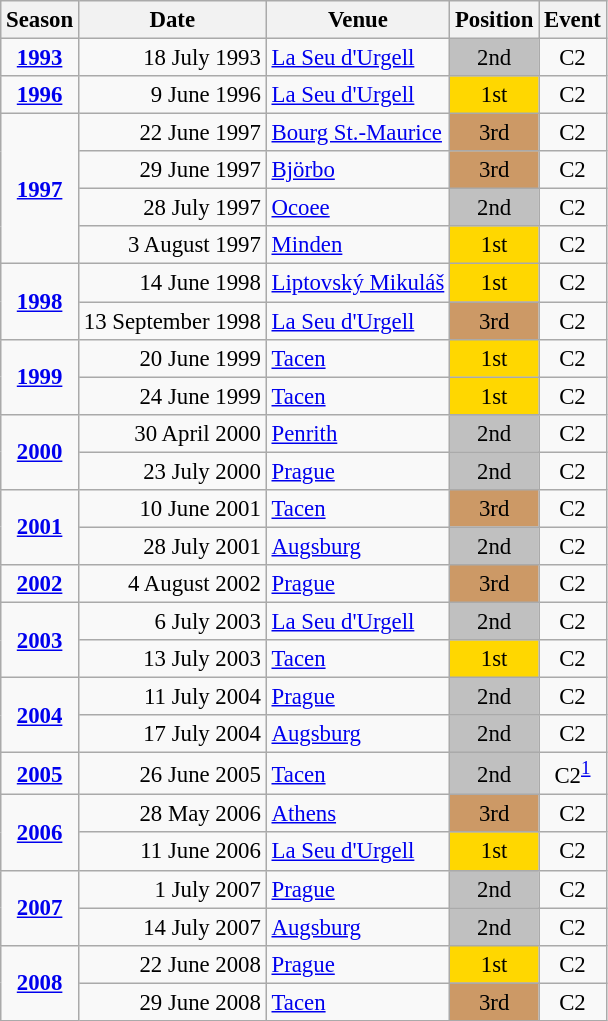<table class="wikitable" style="text-align:center; font-size:95%;">
<tr>
<th>Season</th>
<th>Date</th>
<th>Venue</th>
<th>Position</th>
<th>Event</th>
</tr>
<tr>
<td><strong><a href='#'>1993</a></strong></td>
<td align=right>18 July 1993</td>
<td align=left><a href='#'>La Seu d'Urgell</a></td>
<td bgcolor=silver>2nd</td>
<td>C2</td>
</tr>
<tr>
<td><strong><a href='#'>1996</a></strong></td>
<td align=right>9 June 1996</td>
<td align=left><a href='#'>La Seu d'Urgell</a></td>
<td bgcolor=gold>1st</td>
<td>C2</td>
</tr>
<tr>
<td rowspan=4><strong><a href='#'>1997</a></strong></td>
<td align=right>22 June 1997</td>
<td align=left><a href='#'>Bourg St.-Maurice</a></td>
<td bgcolor=cc9966>3rd</td>
<td>C2</td>
</tr>
<tr>
<td align=right>29 June 1997</td>
<td align=left><a href='#'>Björbo</a></td>
<td bgcolor=cc9966>3rd</td>
<td>C2</td>
</tr>
<tr>
<td align=right>28 July 1997</td>
<td align=left><a href='#'>Ocoee</a></td>
<td bgcolor=silver>2nd</td>
<td>C2</td>
</tr>
<tr>
<td align=right>3 August 1997</td>
<td align=left><a href='#'>Minden</a></td>
<td bgcolor=gold>1st</td>
<td>C2</td>
</tr>
<tr>
<td rowspan=2><strong><a href='#'>1998</a></strong></td>
<td align=right>14 June 1998</td>
<td align=left><a href='#'>Liptovský Mikuláš</a></td>
<td bgcolor=gold>1st</td>
<td>C2</td>
</tr>
<tr>
<td align=right>13 September 1998</td>
<td align=left><a href='#'>La Seu d'Urgell</a></td>
<td bgcolor=cc9966>3rd</td>
<td>C2</td>
</tr>
<tr>
<td rowspan=2><strong><a href='#'>1999</a></strong></td>
<td align=right>20 June 1999</td>
<td align=left><a href='#'>Tacen</a></td>
<td bgcolor=gold>1st</td>
<td>C2</td>
</tr>
<tr>
<td align=right>24 June 1999</td>
<td align=left><a href='#'>Tacen</a></td>
<td bgcolor=gold>1st</td>
<td>C2</td>
</tr>
<tr>
<td rowspan=2><strong><a href='#'>2000</a></strong></td>
<td align=right>30 April 2000</td>
<td align=left><a href='#'>Penrith</a></td>
<td bgcolor=silver>2nd</td>
<td>C2</td>
</tr>
<tr>
<td align=right>23 July 2000</td>
<td align=left><a href='#'>Prague</a></td>
<td bgcolor=silver>2nd</td>
<td>C2</td>
</tr>
<tr>
<td rowspan=2><strong><a href='#'>2001</a></strong></td>
<td align=right>10 June 2001</td>
<td align=left><a href='#'>Tacen</a></td>
<td bgcolor=cc9966>3rd</td>
<td>C2</td>
</tr>
<tr>
<td align=right>28 July 2001</td>
<td align=left><a href='#'>Augsburg</a></td>
<td bgcolor=silver>2nd</td>
<td>C2</td>
</tr>
<tr>
<td><strong><a href='#'>2002</a></strong></td>
<td align=right>4 August 2002</td>
<td align=left><a href='#'>Prague</a></td>
<td bgcolor=cc9966>3rd</td>
<td>C2</td>
</tr>
<tr>
<td rowspan=2><strong><a href='#'>2003</a></strong></td>
<td align=right>6 July 2003</td>
<td align=left><a href='#'>La Seu d'Urgell</a></td>
<td bgcolor=silver>2nd</td>
<td>C2</td>
</tr>
<tr>
<td align=right>13 July 2003</td>
<td align=left><a href='#'>Tacen</a></td>
<td bgcolor=gold>1st</td>
<td>C2</td>
</tr>
<tr>
<td rowspan=2><strong><a href='#'>2004</a></strong></td>
<td align=right>11 July 2004</td>
<td align=left><a href='#'>Prague</a></td>
<td bgcolor=silver>2nd</td>
<td>C2</td>
</tr>
<tr>
<td align=right>17 July 2004</td>
<td align=left><a href='#'>Augsburg</a></td>
<td bgcolor=silver>2nd</td>
<td>C2</td>
</tr>
<tr>
<td><strong><a href='#'>2005</a></strong></td>
<td align=right>26 June 2005</td>
<td align=left><a href='#'>Tacen</a></td>
<td bgcolor=silver>2nd</td>
<td>C2<sup><a href='#'>1</a></sup></td>
</tr>
<tr>
<td rowspan=2><strong><a href='#'>2006</a></strong></td>
<td align=right>28 May 2006</td>
<td align=left><a href='#'>Athens</a></td>
<td bgcolor=cc9966>3rd</td>
<td>C2</td>
</tr>
<tr>
<td align=right>11 June 2006</td>
<td align=left><a href='#'>La Seu d'Urgell</a></td>
<td bgcolor=gold>1st</td>
<td>C2</td>
</tr>
<tr>
<td rowspan=2><strong><a href='#'>2007</a></strong></td>
<td align=right>1 July 2007</td>
<td align=left><a href='#'>Prague</a></td>
<td bgcolor=silver>2nd</td>
<td>C2</td>
</tr>
<tr>
<td align=right>14 July 2007</td>
<td align=left><a href='#'>Augsburg</a></td>
<td bgcolor=silver>2nd</td>
<td>C2</td>
</tr>
<tr>
<td rowspan=2><strong><a href='#'>2008</a></strong></td>
<td align=right>22 June 2008</td>
<td align=left><a href='#'>Prague</a></td>
<td bgcolor=gold>1st</td>
<td>C2</td>
</tr>
<tr>
<td align=right>29 June 2008</td>
<td align=left><a href='#'>Tacen</a></td>
<td bgcolor=cc9966>3rd</td>
<td>C2</td>
</tr>
</table>
